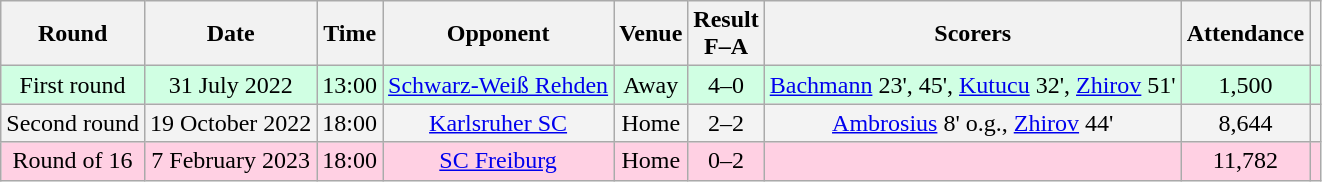<table class="wikitable sortable" style="text-align:center">
<tr>
<th>Round</th>
<th>Date</th>
<th>Time</th>
<th>Opponent</th>
<th>Venue</th>
<th>Result<br>F–A</th>
<th class="unsortable">Scorers</th>
<th>Attendance</th>
<th class="unsortable"></th>
</tr>
<tr bgcolor="#d0ffe3">
<td>First round</td>
<td>31 July 2022</td>
<td>13:00</td>
<td><a href='#'>Schwarz-Weiß Rehden</a></td>
<td>Away</td>
<td>4–0</td>
<td><a href='#'>Bachmann</a> 23', 45', <a href='#'>Kutucu</a> 32', <a href='#'>Zhirov</a> 51'</td>
<td>1,500</td>
<td></td>
</tr>
<tr bgcolor="#f3f3f3">
<td>Second round</td>
<td>19 October 2022</td>
<td>18:00</td>
<td><a href='#'>Karlsruher SC</a></td>
<td>Home</td>
<td>2–2 <br></td>
<td><a href='#'>Ambrosius</a> 8' o.g., <a href='#'>Zhirov</a> 44'</td>
<td>8,644</td>
<td></td>
</tr>
<tr bgcolor="#ffd0e3">
<td>Round of 16</td>
<td>7 February 2023</td>
<td>18:00</td>
<td><a href='#'>SC Freiburg</a></td>
<td>Home</td>
<td>0–2</td>
<td></td>
<td>11,782</td>
<td></td>
</tr>
</table>
